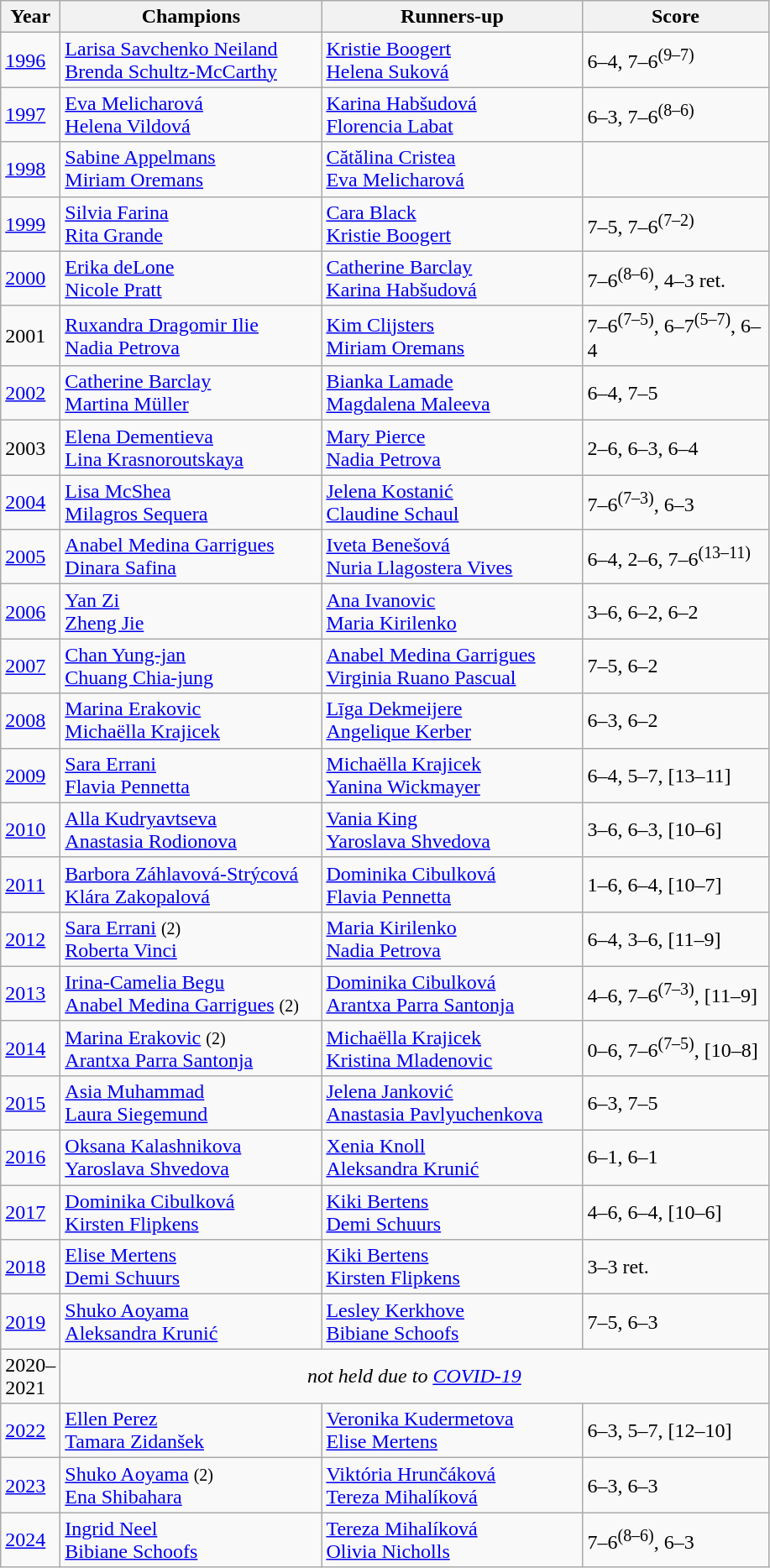<table class="wikitable">
<tr>
<th>Year</th>
<th width="200">Champions</th>
<th width="200">Runners-up</th>
<th width="140">Score</th>
</tr>
<tr>
<td><a href='#'>1996</a></td>
<td> <a href='#'>Larisa Savchenko Neiland</a> <br>  <a href='#'>Brenda Schultz-McCarthy</a></td>
<td> <a href='#'>Kristie Boogert</a> <br>  <a href='#'>Helena Suková</a></td>
<td>6–4, 7–6<sup>(9–7)</sup></td>
</tr>
<tr>
<td><a href='#'>1997</a></td>
<td> <a href='#'>Eva Melicharová</a> <br>  <a href='#'>Helena Vildová</a></td>
<td> <a href='#'>Karina Habšudová</a> <br>  <a href='#'>Florencia Labat</a></td>
<td>6–3, 7–6<sup>(8–6)</sup></td>
</tr>
<tr>
<td><a href='#'>1998</a></td>
<td> <a href='#'>Sabine Appelmans</a> <br>  <a href='#'>Miriam Oremans</a></td>
<td> <a href='#'>Cătălina Cristea</a> <br>  <a href='#'>Eva Melicharová</a></td>
<td></td>
</tr>
<tr>
<td><a href='#'>1999</a></td>
<td> <a href='#'>Silvia Farina</a> <br>  <a href='#'>Rita Grande</a></td>
<td> <a href='#'>Cara Black</a> <br>  <a href='#'>Kristie Boogert</a></td>
<td>7–5, 7–6<sup>(7–2)</sup></td>
</tr>
<tr>
<td><a href='#'>2000</a></td>
<td> <a href='#'>Erika deLone</a> <br>  <a href='#'>Nicole Pratt</a></td>
<td> <a href='#'>Catherine Barclay</a> <br>  <a href='#'>Karina Habšudová</a></td>
<td>7–6<sup>(8–6)</sup>, 4–3 ret.</td>
</tr>
<tr>
<td>2001</td>
<td> <a href='#'>Ruxandra Dragomir Ilie</a> <br>  <a href='#'>Nadia Petrova</a></td>
<td> <a href='#'>Kim Clijsters</a> <br>  <a href='#'>Miriam Oremans</a></td>
<td>7–6<sup>(7–5)</sup>, 6–7<sup>(5–7)</sup>, 6–4</td>
</tr>
<tr>
<td><a href='#'>2002</a></td>
<td> <a href='#'>Catherine Barclay</a> <br>  <a href='#'>Martina Müller</a></td>
<td> <a href='#'>Bianka Lamade</a> <br>  <a href='#'>Magdalena Maleeva</a></td>
<td>6–4, 7–5</td>
</tr>
<tr>
<td>2003</td>
<td> <a href='#'>Elena Dementieva</a> <br>  <a href='#'>Lina Krasnoroutskaya</a></td>
<td> <a href='#'>Mary Pierce</a> <br>  <a href='#'>Nadia Petrova</a></td>
<td>2–6, 6–3, 6–4</td>
</tr>
<tr>
<td><a href='#'>2004</a></td>
<td> <a href='#'>Lisa McShea</a> <br>  <a href='#'>Milagros Sequera</a></td>
<td> <a href='#'>Jelena Kostanić</a> <br>  <a href='#'>Claudine Schaul</a></td>
<td>7–6<sup>(7–3)</sup>, 6–3</td>
</tr>
<tr>
<td><a href='#'>2005</a></td>
<td> <a href='#'>Anabel Medina Garrigues</a> <br>  <a href='#'>Dinara Safina</a></td>
<td> <a href='#'>Iveta Benešová</a> <br>  <a href='#'>Nuria Llagostera Vives</a></td>
<td>6–4, 2–6, 7–6<sup>(13–11)</sup></td>
</tr>
<tr>
<td><a href='#'>2006</a></td>
<td> <a href='#'>Yan Zi</a> <br>  <a href='#'>Zheng Jie</a></td>
<td> <a href='#'>Ana Ivanovic</a> <br>  <a href='#'>Maria Kirilenko</a></td>
<td>3–6, 6–2, 6–2</td>
</tr>
<tr>
<td><a href='#'>2007</a></td>
<td> <a href='#'>Chan Yung-jan</a> <br>  <a href='#'>Chuang Chia-jung</a></td>
<td> <a href='#'>Anabel Medina Garrigues</a> <br>  <a href='#'>Virginia Ruano Pascual</a></td>
<td>7–5, 6–2</td>
</tr>
<tr>
<td><a href='#'>2008</a></td>
<td> <a href='#'>Marina Erakovic</a><br> <a href='#'>Michaëlla Krajicek</a></td>
<td> <a href='#'>Līga Dekmeijere</a><br> <a href='#'>Angelique Kerber</a></td>
<td>6–3, 6–2</td>
</tr>
<tr>
<td><a href='#'>2009</a></td>
<td> <a href='#'>Sara Errani</a> <br>  <a href='#'>Flavia Pennetta</a></td>
<td> <a href='#'>Michaëlla Krajicek</a> <br>  <a href='#'>Yanina Wickmayer</a></td>
<td>6–4, 5–7, [13–11]</td>
</tr>
<tr>
<td><a href='#'>2010</a></td>
<td> <a href='#'>Alla Kudryavtseva</a> <br>  <a href='#'>Anastasia Rodionova</a></td>
<td> <a href='#'>Vania King</a> <br>  <a href='#'>Yaroslava Shvedova</a></td>
<td>3–6, 6–3, [10–6]</td>
</tr>
<tr>
<td><a href='#'>2011</a></td>
<td> <a href='#'>Barbora Záhlavová-Strýcová</a> <br>  <a href='#'>Klára Zakopalová</a></td>
<td> <a href='#'>Dominika Cibulková</a> <br>  <a href='#'>Flavia Pennetta</a></td>
<td>1–6, 6–4, [10–7]</td>
</tr>
<tr>
<td><a href='#'>2012</a></td>
<td> <a href='#'>Sara Errani</a> <small> (2) </small><br>  <a href='#'>Roberta Vinci</a></td>
<td> <a href='#'>Maria Kirilenko</a> <br>  <a href='#'>Nadia Petrova</a></td>
<td>6–4, 3–6, [11–9]</td>
</tr>
<tr>
<td><a href='#'>2013</a></td>
<td> <a href='#'>Irina-Camelia Begu</a> <br>  <a href='#'>Anabel Medina Garrigues</a> <small> (2) </small></td>
<td> <a href='#'>Dominika Cibulková</a> <br>  <a href='#'>Arantxa Parra Santonja</a></td>
<td>4–6, 7–6<sup>(7–3)</sup>, [11–9]</td>
</tr>
<tr>
<td><a href='#'>2014</a></td>
<td> <a href='#'>Marina Erakovic</a> <small> (2) </small><br>  <a href='#'>Arantxa Parra Santonja</a></td>
<td> <a href='#'>Michaëlla Krajicek</a> <br>  <a href='#'>Kristina Mladenovic</a></td>
<td>0–6, 7–6<sup>(7–5)</sup>, [10–8]</td>
</tr>
<tr>
<td><a href='#'>2015</a></td>
<td> <a href='#'>Asia Muhammad</a> <br>  <a href='#'>Laura Siegemund</a></td>
<td> <a href='#'>Jelena Janković</a> <br>  <a href='#'>Anastasia Pavlyuchenkova</a></td>
<td>6–3, 7–5</td>
</tr>
<tr>
<td><a href='#'>2016</a></td>
<td> <a href='#'>Oksana Kalashnikova</a> <br>  <a href='#'>Yaroslava Shvedova</a></td>
<td> <a href='#'>Xenia Knoll</a> <br>  <a href='#'>Aleksandra Krunić</a></td>
<td>6–1, 6–1</td>
</tr>
<tr>
<td><a href='#'>2017</a></td>
<td> <a href='#'>Dominika Cibulková</a> <br>  <a href='#'>Kirsten Flipkens</a></td>
<td> <a href='#'>Kiki Bertens</a> <br>  <a href='#'>Demi Schuurs</a></td>
<td>4–6, 6–4, [10–6]</td>
</tr>
<tr>
<td><a href='#'>2018</a></td>
<td> <a href='#'>Elise Mertens</a> <br>  <a href='#'>Demi Schuurs</a></td>
<td> <a href='#'>Kiki Bertens</a> <br>  <a href='#'>Kirsten Flipkens</a></td>
<td>3–3 ret.</td>
</tr>
<tr>
<td><a href='#'>2019</a></td>
<td> <a href='#'>Shuko Aoyama</a> <br>  <a href='#'>Aleksandra Krunić</a></td>
<td> <a href='#'>Lesley Kerkhove</a> <br>  <a href='#'>Bibiane Schoofs</a></td>
<td>7–5, 6–3</td>
</tr>
<tr>
<td style=background:>2020– <br>2021</td>
<td colspan=3 align=center style=background:><em>not held due to <a href='#'>COVID-19</a></em></td>
</tr>
<tr>
<td><a href='#'>2022</a></td>
<td> <a href='#'>Ellen Perez</a> <br>  <a href='#'>Tamara Zidanšek</a></td>
<td> <a href='#'>Veronika Kudermetova</a> <br>  <a href='#'>Elise Mertens</a></td>
<td>6–3, 5–7, [12–10]</td>
</tr>
<tr>
<td><a href='#'>2023</a></td>
<td> <a href='#'>Shuko Aoyama</a> <small>(2)</small> <br>  <a href='#'>Ena Shibahara</a></td>
<td> <a href='#'>Viktória Hrunčáková</a> <br>  <a href='#'>Tereza Mihalíková</a></td>
<td>6–3, 6–3</td>
</tr>
<tr>
<td><a href='#'>2024</a></td>
<td> <a href='#'>Ingrid Neel</a> <br>  <a href='#'>Bibiane Schoofs</a></td>
<td> <a href='#'>Tereza Mihalíková</a> <br>  <a href='#'>Olivia Nicholls</a></td>
<td>7–6<sup>(8–6)</sup>, 6–3</td>
</tr>
</table>
